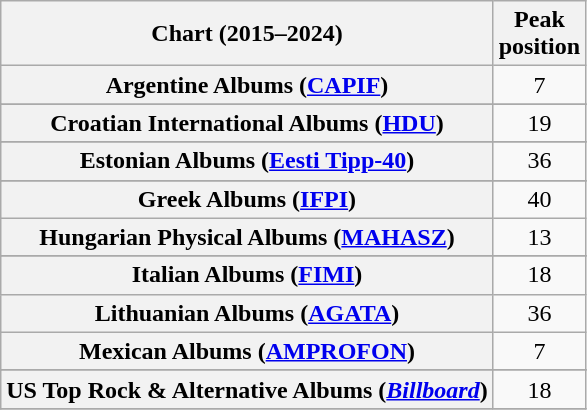<table class="wikitable sortable plainrowheaders" style="text-align:center">
<tr>
<th scope="col">Chart (2015–2024)</th>
<th scope="col">Peak<br> position</th>
</tr>
<tr>
<th scope="row">Argentine Albums (<a href='#'>CAPIF</a>)</th>
<td>7</td>
</tr>
<tr>
</tr>
<tr>
</tr>
<tr>
</tr>
<tr>
</tr>
<tr>
<th scope="row">Croatian International Albums (<a href='#'>HDU</a>)</th>
<td>19</td>
</tr>
<tr>
</tr>
<tr>
<th scope="row">Estonian Albums (<a href='#'>Eesti Tipp-40</a>)</th>
<td>36</td>
</tr>
<tr>
</tr>
<tr>
<th scope="row">Greek Albums (<a href='#'>IFPI</a>)</th>
<td>40</td>
</tr>
<tr>
<th scope="row">Hungarian Physical Albums (<a href='#'>MAHASZ</a>)</th>
<td>13</td>
</tr>
<tr>
</tr>
<tr>
<th scope="row">Italian Albums (<a href='#'>FIMI</a>)</th>
<td>18</td>
</tr>
<tr>
<th scope="row">Lithuanian Albums (<a href='#'>AGATA</a>)</th>
<td>36</td>
</tr>
<tr>
<th scope="row">Mexican Albums (<a href='#'>AMPROFON</a>)</th>
<td>7</td>
</tr>
<tr>
</tr>
<tr>
</tr>
<tr>
</tr>
<tr>
</tr>
<tr>
</tr>
<tr>
</tr>
<tr>
</tr>
<tr>
</tr>
<tr>
<th scope="row">US Top Rock & Alternative Albums (<em><a href='#'>Billboard</a></em>)</th>
<td>18</td>
</tr>
<tr>
</tr>
</table>
